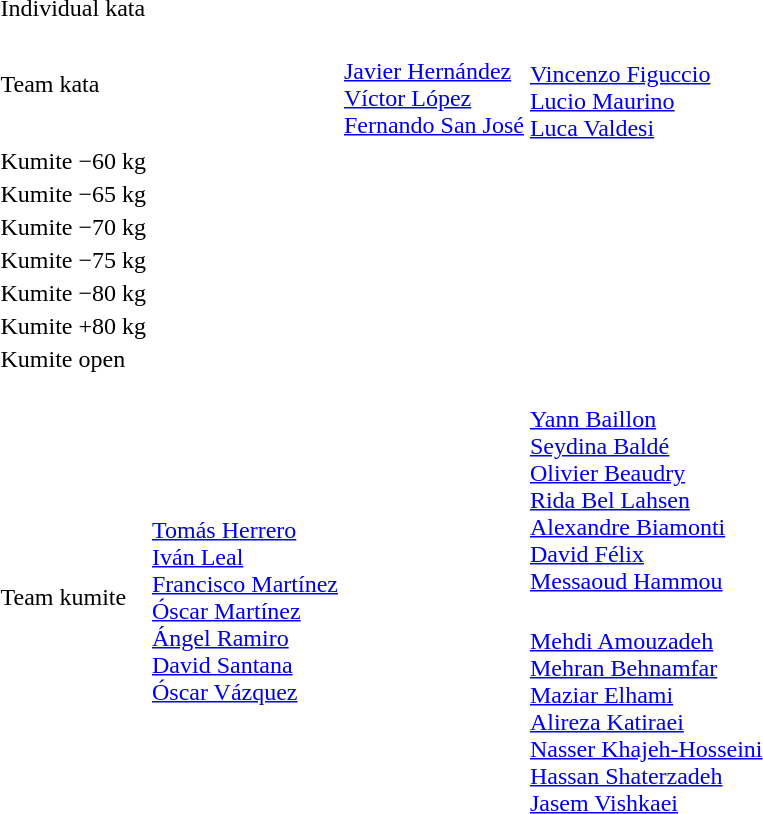<table>
<tr>
<td rowspan=2>Individual kata</td>
<td rowspan=2></td>
<td rowspan=2></td>
<td></td>
</tr>
<tr>
<td></td>
</tr>
<tr>
<td rowspan=2>Team kata</td>
<td rowspan=2></td>
<td rowspan=2><br><a href='#'>Javier Hernández</a><br><a href='#'>Víctor López</a><br><a href='#'>Fernando San José</a></td>
<td></td>
</tr>
<tr>
<td><br><a href='#'>Vincenzo Figuccio</a><br><a href='#'>Lucio Maurino</a><br><a href='#'>Luca Valdesi</a></td>
</tr>
<tr>
<td rowspan=2>Kumite −60 kg</td>
<td rowspan=2></td>
<td rowspan=2></td>
<td></td>
</tr>
<tr>
<td></td>
</tr>
<tr>
<td rowspan=2>Kumite −65 kg</td>
<td rowspan=2></td>
<td rowspan=2></td>
<td></td>
</tr>
<tr>
<td></td>
</tr>
<tr>
<td rowspan=2>Kumite −70 kg</td>
<td rowspan=2></td>
<td rowspan=2></td>
<td></td>
</tr>
<tr>
<td></td>
</tr>
<tr>
<td rowspan=2>Kumite −75 kg</td>
<td rowspan=2></td>
<td rowspan=2></td>
<td></td>
</tr>
<tr>
<td></td>
</tr>
<tr>
<td rowspan=2>Kumite −80 kg</td>
<td rowspan=2></td>
<td rowspan=2></td>
<td></td>
</tr>
<tr>
<td></td>
</tr>
<tr>
<td rowspan=2>Kumite +80 kg</td>
<td rowspan=2></td>
<td rowspan=2></td>
<td></td>
</tr>
<tr>
<td></td>
</tr>
<tr>
<td rowspan=2>Kumite open</td>
<td rowspan=2></td>
<td rowspan=2></td>
<td></td>
</tr>
<tr>
<td></td>
</tr>
<tr>
<td rowspan=2>Team kumite</td>
<td rowspan=2><br><a href='#'>Tomás Herrero</a><br><a href='#'>Iván Leal</a><br><a href='#'>Francisco Martínez</a><br><a href='#'>Óscar Martínez</a><br><a href='#'>Ángel Ramiro</a><br><a href='#'>David Santana</a><br><a href='#'>Óscar Vázquez</a></td>
<td rowspan=2></td>
<td><br><a href='#'>Yann Baillon</a><br><a href='#'>Seydina Baldé</a><br><a href='#'>Olivier Beaudry</a><br><a href='#'>Rida Bel Lahsen</a><br><a href='#'>Alexandre Biamonti</a><br><a href='#'>David Félix</a><br><a href='#'>Messaoud Hammou</a></td>
</tr>
<tr>
<td><br><a href='#'>Mehdi Amouzadeh</a><br><a href='#'>Mehran Behnamfar</a><br><a href='#'>Maziar Elhami</a><br><a href='#'>Alireza Katiraei</a><br><a href='#'>Nasser Khajeh-Hosseini</a><br><a href='#'>Hassan Shaterzadeh</a><br><a href='#'>Jasem Vishkaei</a></td>
</tr>
</table>
